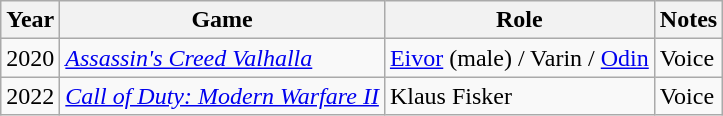<table class="wikitable">
<tr>
<th>Year</th>
<th>Game</th>
<th>Role</th>
<th>Notes</th>
</tr>
<tr>
<td>2020</td>
<td><em><a href='#'>Assassin's Creed Valhalla</a></em></td>
<td><a href='#'>Eivor</a> (male) / Varin / <a href='#'>Odin</a></td>
<td>Voice</td>
</tr>
<tr>
<td>2022</td>
<td><a href='#'><em>Call of Duty: Modern Warfare II</em></a></td>
<td>Klaus Fisker</td>
<td>Voice</td>
</tr>
</table>
